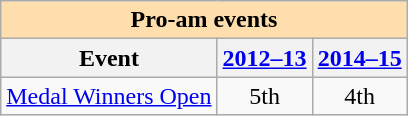<table class="wikitable" style="text-align:center">
<tr>
<th style="background-color: #ffdead; " colspan=3 align=center>Pro-am events</th>
</tr>
<tr>
<th>Event</th>
<th><a href='#'>2012–13</a></th>
<th><a href='#'>2014–15</a></th>
</tr>
<tr>
<td align=left><a href='#'>Medal Winners Open</a></td>
<td>5th</td>
<td>4th</td>
</tr>
</table>
